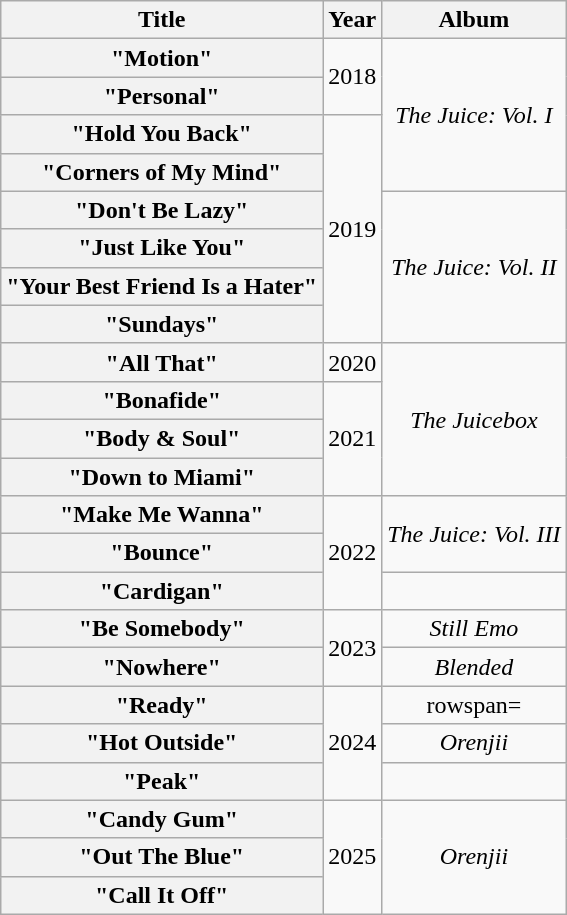<table class="wikitable plainrowheaders" style="text-align:center;">
<tr>
<th scope="col">Title</th>
<th scope="col">Year</th>
<th scope="col">Album</th>
</tr>
<tr>
<th scope="row">"Motion"</th>
<td rowspan="2">2018</td>
<td rowspan="4"><em>The Juice: Vol. I</em></td>
</tr>
<tr>
<th scope="row">"Personal"</th>
</tr>
<tr>
<th scope="row">"Hold You Back"</th>
<td rowspan="6">2019</td>
</tr>
<tr>
<th scope="row">"Corners of My Mind"</th>
</tr>
<tr>
<th scope="row">"Don't Be Lazy"</th>
<td rowspan="4"><em>The Juice: Vol. II</em></td>
</tr>
<tr>
<th scope="row">"Just Like You"</th>
</tr>
<tr>
<th scope="row">"Your Best Friend Is a Hater"</th>
</tr>
<tr>
<th scope="row">"Sundays"</th>
</tr>
<tr>
<th scope="row">"All That"<br></th>
<td>2020</td>
<td rowspan="4"><em>The Juicebox</em></td>
</tr>
<tr>
<th scope="row">"Bonafide"<br></th>
<td rowspan="3">2021</td>
</tr>
<tr>
<th scope="row">"Body & Soul"<br></th>
</tr>
<tr>
<th scope="row">"Down to Miami"<br></th>
</tr>
<tr>
<th scope="row">"Make Me Wanna"</th>
<td rowspan="3">2022</td>
<td rowspan="2"><em>The Juice: Vol. III</em></td>
</tr>
<tr>
<th scope="row">"Bounce"</th>
</tr>
<tr>
<th scope="row">"Cardigan"<br></th>
<td></td>
</tr>
<tr>
<th scope="row">"Be Somebody"<br></th>
<td rowspan="2">2023</td>
<td><em>Still Emo</em></td>
</tr>
<tr>
<th scope="row">"Nowhere"<br></th>
<td><em>Blended</em></td>
</tr>
<tr>
<th scope="row">"Ready"</th>
<td rowspan="3">2024</td>
<td>rowspan= </td>
</tr>
<tr>
<th scope="row">"Hot Outside"<br></th>
<td><em>Orenjii</em></td>
</tr>
<tr>
<th scope="row">"Peak"</th>
<td></td>
</tr>
<tr>
<th scope="row">"Candy Gum"<br></th>
<td rowspan="3">2025</td>
<td rowspan="3"><em>Orenjii</em></td>
</tr>
<tr>
<th scope="row">"Out The Blue"</th>
</tr>
<tr>
<th scope="row">"Call It Off"<br></th>
</tr>
</table>
